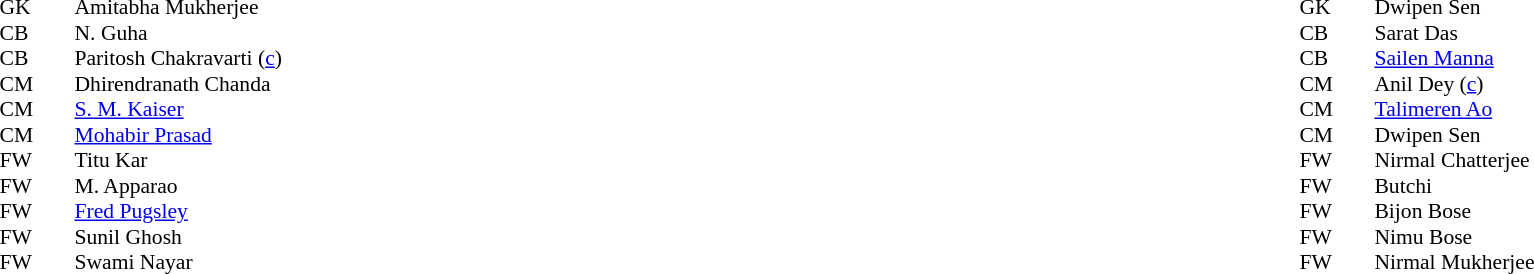<table width="100%">
<tr>
<td valign="top" width="40%"><br><table style="font-size: 90%" cellspacing="0" cellpadding="0">
<tr>
<td colspan="4"></td>
</tr>
<tr>
<th width="25"></th>
<th width="25"></th>
</tr>
<tr>
<td>GK</td>
<td></td>
<td> Amitabha Mukherjee</td>
</tr>
<tr>
<td>CB</td>
<td></td>
<td> N. Guha</td>
</tr>
<tr>
<td>CB</td>
<td></td>
<td> Paritosh Chakravarti (<a href='#'>c</a>)</td>
</tr>
<tr>
<td>CM</td>
<td></td>
<td> Dhirendranath Chanda</td>
</tr>
<tr>
<td>CM</td>
<td></td>
<td> <a href='#'>S. M. Kaiser</a></td>
</tr>
<tr>
<td>CM</td>
<td></td>
<td> <a href='#'>Mohabir Prasad</a></td>
</tr>
<tr>
<td>FW</td>
<td></td>
<td> Titu Kar</td>
</tr>
<tr>
<td>FW</td>
<td></td>
<td> M. Apparao</td>
</tr>
<tr>
<td>FW</td>
<td></td>
<td> <a href='#'>Fred Pugsley</a></td>
</tr>
<tr>
<td>FW</td>
<td></td>
<td> Sunil Ghosh</td>
</tr>
<tr>
<td>FW</td>
<td></td>
<td> Swami Nayar</td>
</tr>
<tr>
</tr>
</table>
</td>
<td valign="top"></td>
<td valign="top" width="50%"><br><table style="font-size: 90%" cellspacing="0" cellpadding="0" align=center>
<tr>
<td colspan="4"></td>
</tr>
<tr>
<th width="25"></th>
<th width="25"></th>
</tr>
<tr>
<td>GK</td>
<td></td>
<td> Dwipen Sen</td>
</tr>
<tr>
<td>CB</td>
<td></td>
<td> Sarat Das</td>
</tr>
<tr>
<td>CB</td>
<td></td>
<td> <a href='#'>Sailen Manna</a></td>
</tr>
<tr>
<td>CM</td>
<td></td>
<td> Anil Dey (<a href='#'>c</a>)</td>
</tr>
<tr>
<td>CM</td>
<td></td>
<td> <a href='#'>Talimeren Ao</a></td>
</tr>
<tr>
<td>CM</td>
<td></td>
<td> Dwipen Sen</td>
</tr>
<tr>
<td>FW</td>
<td></td>
<td> Nirmal Chatterjee</td>
</tr>
<tr>
<td>FW</td>
<td></td>
<td> Butchi</td>
</tr>
<tr>
<td>FW</td>
<td></td>
<td> Bijon Bose</td>
</tr>
<tr>
<td>FW</td>
<td></td>
<td> Nimu Bose</td>
</tr>
<tr>
<td>FW</td>
<td></td>
<td> Nirmal Mukherjee</td>
</tr>
<tr>
</tr>
</table>
</td>
</tr>
</table>
